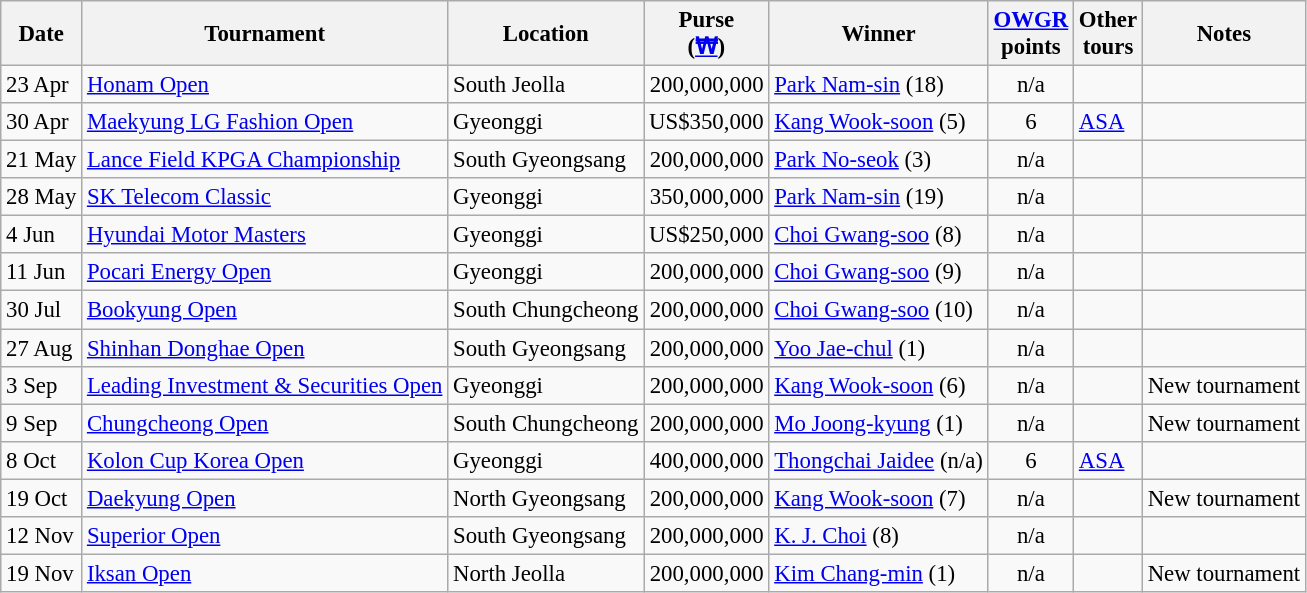<table class="wikitable" style="font-size:95%;">
<tr>
<th>Date</th>
<th>Tournament</th>
<th>Location</th>
<th>Purse<br>(<a href='#'>₩</a>)</th>
<th>Winner</th>
<th><a href='#'>OWGR</a><br>points</th>
<th>Other<br>tours</th>
<th>Notes</th>
</tr>
<tr>
<td>23 Apr</td>
<td><a href='#'>Honam Open</a></td>
<td>South Jeolla</td>
<td align=right>200,000,000</td>
<td> <a href='#'>Park Nam-sin</a> (18)</td>
<td align=center>n/a</td>
<td></td>
<td></td>
</tr>
<tr>
<td>30 Apr</td>
<td><a href='#'>Maekyung LG Fashion Open</a></td>
<td>Gyeonggi</td>
<td align=right>US$350,000</td>
<td> <a href='#'>Kang Wook-soon</a> (5)</td>
<td align=center>6</td>
<td><a href='#'>ASA</a></td>
<td></td>
</tr>
<tr>
<td>21 May</td>
<td><a href='#'>Lance Field KPGA Championship</a></td>
<td>South Gyeongsang</td>
<td align=right>200,000,000</td>
<td> <a href='#'>Park No-seok</a> (3)</td>
<td align=center>n/a</td>
<td></td>
<td></td>
</tr>
<tr>
<td>28 May</td>
<td><a href='#'>SK Telecom Classic</a></td>
<td>Gyeonggi</td>
<td align=right>350,000,000</td>
<td> <a href='#'>Park Nam-sin</a> (19)</td>
<td align=center>n/a</td>
<td></td>
<td></td>
</tr>
<tr>
<td>4 Jun</td>
<td><a href='#'>Hyundai Motor Masters</a></td>
<td>Gyeonggi</td>
<td align=right>US$250,000</td>
<td> <a href='#'>Choi Gwang-soo</a> (8)</td>
<td align=center>n/a</td>
<td></td>
<td></td>
</tr>
<tr>
<td>11 Jun</td>
<td><a href='#'>Pocari Energy Open</a></td>
<td>Gyeonggi</td>
<td align=right>200,000,000</td>
<td> <a href='#'>Choi Gwang-soo</a> (9)</td>
<td align=center>n/a</td>
<td></td>
<td></td>
</tr>
<tr>
<td>30 Jul</td>
<td><a href='#'>Bookyung Open</a></td>
<td>South Chungcheong</td>
<td align=right>200,000,000</td>
<td> <a href='#'>Choi Gwang-soo</a> (10)</td>
<td align=center>n/a</td>
<td></td>
<td></td>
</tr>
<tr>
<td>27 Aug</td>
<td><a href='#'>Shinhan Donghae Open</a></td>
<td>South Gyeongsang</td>
<td align=right>200,000,000</td>
<td> <a href='#'>Yoo Jae-chul</a> (1)</td>
<td align=center>n/a</td>
<td></td>
<td></td>
</tr>
<tr>
<td>3 Sep</td>
<td><a href='#'>Leading Investment & Securities Open</a></td>
<td>Gyeonggi</td>
<td align=right>200,000,000</td>
<td> <a href='#'>Kang Wook-soon</a> (6)</td>
<td align=center>n/a</td>
<td></td>
<td>New tournament</td>
</tr>
<tr>
<td>9 Sep</td>
<td><a href='#'>Chungcheong Open</a></td>
<td>South Chungcheong</td>
<td align=right>200,000,000</td>
<td> <a href='#'>Mo Joong-kyung</a> (1)</td>
<td align=center>n/a</td>
<td></td>
<td>New tournament</td>
</tr>
<tr>
<td>8 Oct</td>
<td><a href='#'>Kolon Cup Korea Open</a></td>
<td>Gyeonggi</td>
<td align=right>400,000,000</td>
<td> <a href='#'>Thongchai Jaidee</a> (n/a)</td>
<td align=center>6</td>
<td><a href='#'>ASA</a></td>
<td></td>
</tr>
<tr>
<td>19 Oct</td>
<td><a href='#'>Daekyung Open</a></td>
<td>North Gyeongsang</td>
<td align=right>200,000,000</td>
<td> <a href='#'>Kang Wook-soon</a> (7)</td>
<td align=center>n/a</td>
<td></td>
<td>New tournament</td>
</tr>
<tr>
<td>12 Nov</td>
<td><a href='#'>Superior Open</a></td>
<td>South Gyeongsang</td>
<td align=right>200,000,000</td>
<td> <a href='#'>K. J. Choi</a> (8)</td>
<td align=center>n/a</td>
<td></td>
<td></td>
</tr>
<tr>
<td>19 Nov</td>
<td><a href='#'>Iksan Open</a></td>
<td>North Jeolla</td>
<td align=right>200,000,000</td>
<td> <a href='#'>Kim Chang-min</a> (1)</td>
<td align=center>n/a</td>
<td></td>
<td>New tournament</td>
</tr>
</table>
